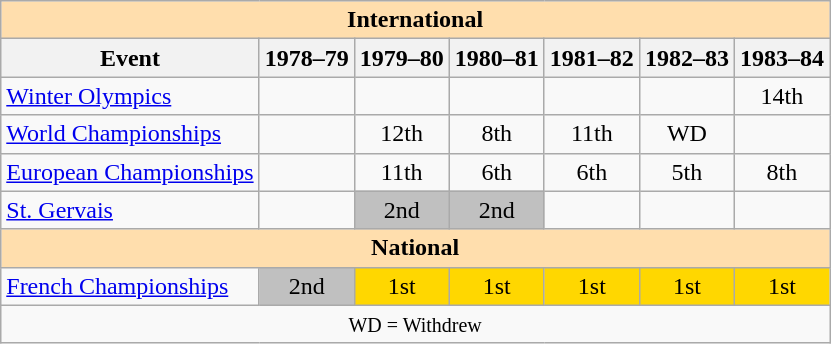<table class="wikitable" style="text-align:center">
<tr>
<th style="background-color: #ffdead; " colspan=7 align=center><strong>International</strong></th>
</tr>
<tr>
<th>Event</th>
<th>1978–79</th>
<th>1979–80</th>
<th>1980–81</th>
<th>1981–82</th>
<th>1982–83</th>
<th>1983–84</th>
</tr>
<tr>
<td align=left><a href='#'>Winter Olympics</a></td>
<td></td>
<td></td>
<td></td>
<td></td>
<td></td>
<td>14th</td>
</tr>
<tr>
<td align=left><a href='#'>World Championships</a></td>
<td></td>
<td>12th</td>
<td>8th</td>
<td>11th</td>
<td>WD</td>
<td></td>
</tr>
<tr>
<td align=left><a href='#'>European Championships</a></td>
<td></td>
<td>11th</td>
<td>6th</td>
<td>6th</td>
<td>5th</td>
<td>8th</td>
</tr>
<tr>
<td align=left><a href='#'>St. Gervais</a></td>
<td></td>
<td bgcolor=silver>2nd</td>
<td bgcolor=silver>2nd</td>
<td></td>
<td></td>
<td></td>
</tr>
<tr>
<th style="background-color: #ffdead; " colspan=7 align=center><strong>National</strong></th>
</tr>
<tr>
<td align=left><a href='#'>French Championships</a></td>
<td bgcolor=silver>2nd</td>
<td bgcolor=gold>1st</td>
<td bgcolor=gold>1st</td>
<td bgcolor=gold>1st</td>
<td bgcolor=gold>1st</td>
<td bgcolor=gold>1st</td>
</tr>
<tr>
<td colspan=7 align=center><small> WD = Withdrew </small></td>
</tr>
</table>
